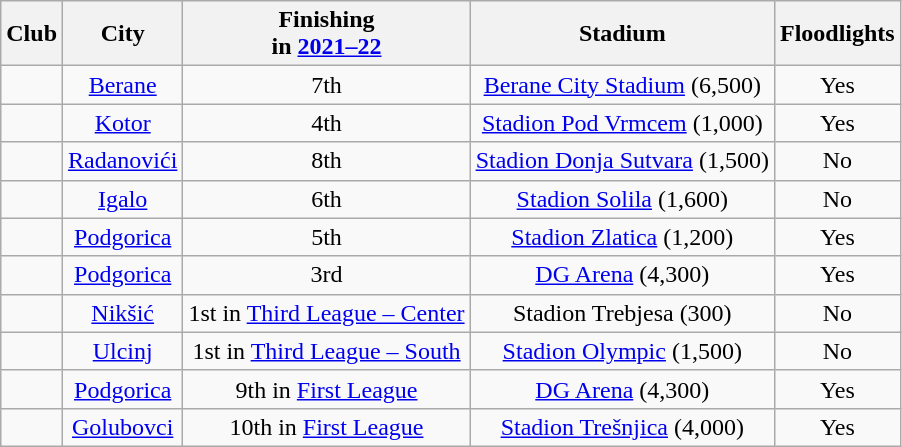<table class="wikitable sortable" style="text-align:center;">
<tr>
<th>Club<br></th>
<th>City</th>
<th data-sort-type="number">Finishing <br>in <a href='#'>2021–22</a></th>
<th>Stadium</th>
<th>Floodlights</th>
</tr>
<tr>
<td style="text-align:left;"></td>
<td><a href='#'>Berane</a></td>
<td>7th</td>
<td><a href='#'>Berane City Stadium</a> (6,500)</td>
<td>Yes</td>
</tr>
<tr>
<td style="text-align:left;"></td>
<td><a href='#'>Kotor</a></td>
<td>4th</td>
<td><a href='#'>Stadion Pod Vrmcem</a> (1,000)</td>
<td>Yes</td>
</tr>
<tr>
<td style="text-align:left;"></td>
<td><a href='#'>Radanovići</a></td>
<td>8th</td>
<td><a href='#'>Stadion Donja Sutvara</a> (1,500)</td>
<td>No</td>
</tr>
<tr>
<td style="text-align:left;"></td>
<td><a href='#'>Igalo</a></td>
<td>6th</td>
<td><a href='#'>Stadion Solila</a> (1,600)</td>
<td>No</td>
</tr>
<tr>
<td style="text-align:left;"></td>
<td><a href='#'>Podgorica</a></td>
<td>5th</td>
<td><a href='#'>Stadion Zlatica</a> (1,200)</td>
<td>Yes</td>
</tr>
<tr>
<td style="text-align:left;"></td>
<td><a href='#'>Podgorica</a></td>
<td>3rd</td>
<td><a href='#'>DG Arena</a> (4,300)</td>
<td>Yes</td>
</tr>
<tr>
<td style="text-align:left;"></td>
<td><a href='#'>Nikšić</a></td>
<td>1st in <a href='#'>Third League – Center</a> </td>
<td>Stadion Trebjesa (300)</td>
<td>No</td>
</tr>
<tr>
<td style="text-align:left;"></td>
<td><a href='#'>Ulcinj</a></td>
<td>1st in <a href='#'>Third League – South</a> </td>
<td><a href='#'>Stadion Olympic</a> (1,500)</td>
<td>No</td>
</tr>
<tr>
<td style="text-align:left;"></td>
<td><a href='#'>Podgorica</a></td>
<td>9th in <a href='#'>First League</a> </td>
<td><a href='#'>DG Arena</a> (4,300)</td>
<td>Yes</td>
</tr>
<tr>
<td style="text-align:left;"></td>
<td><a href='#'>Golubovci</a></td>
<td>10th in <a href='#'>First League</a> </td>
<td><a href='#'>Stadion Trešnjica</a> (4,000)</td>
<td>Yes</td>
</tr>
</table>
